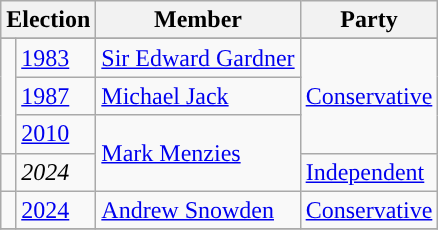<table class="wikitable">
<tr>
<th colspan="2">Election</th>
<th>Member</th>
<th>Party</th>
</tr>
<tr>
</tr>
<tr>
<td rowspan=3 style="color:inherit;background-color: "></td>
<td><a href='#'>1983</a></td>
<td><a href='#'>Sir Edward Gardner</a></td>
<td rowspan=3><a href='#'>Conservative</a></td>
</tr>
<tr>
<td><a href='#'>1987</a></td>
<td><a href='#'>Michael Jack</a></td>
</tr>
<tr>
<td><a href='#'>2010</a></td>
<td rowspan=2><a href='#'>Mark Menzies</a></td>
</tr>
<tr>
<td style="color:inherit;background-color: "></td>
<td><em>2024</em></td>
<td><a href='#'>Independent</a></td>
</tr>
<tr>
<td style="color:inherit;background-color: "></td>
<td><a href='#'>2024</a></td>
<td><a href='#'>Andrew Snowden</a></td>
<td><a href='#'>Conservative</a></td>
</tr>
<tr>
</tr>
</table>
